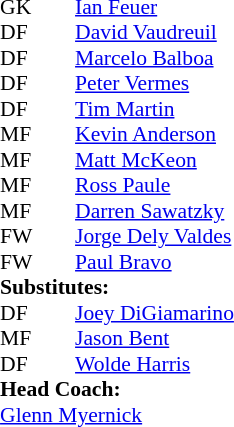<table cellspacing="0" cellpadding="0" style="font-size:90%; margin:0.2em auto;">
<tr>
<th width="25"></th>
<th width="25"></th>
</tr>
<tr>
<td>GK</td>
<td><strong> </strong></td>
<td> <a href='#'>Ian Feuer</a></td>
</tr>
<tr>
<td>DF</td>
<td><strong> </strong></td>
<td> <a href='#'>David Vaudreuil</a></td>
</tr>
<tr>
<td>DF</td>
<td><strong> </strong></td>
<td> <a href='#'>Marcelo Balboa</a></td>
</tr>
<tr>
<td>DF</td>
<td><strong> </strong></td>
<td> <a href='#'>Peter Vermes</a></td>
</tr>
<tr>
<td>DF</td>
<td><strong> </strong></td>
<td> <a href='#'>Tim Martin</a></td>
<td></td>
<td></td>
</tr>
<tr>
<td>MF</td>
<td><strong> </strong></td>
<td> <a href='#'>Kevin Anderson</a></td>
<td></td>
<td></td>
</tr>
<tr>
<td>MF</td>
<td><strong> </strong></td>
<td> <a href='#'>Matt McKeon</a></td>
</tr>
<tr>
<td>MF</td>
<td><strong> </strong></td>
<td>  <a href='#'>Ross Paule</a></td>
</tr>
<tr>
<td>MF</td>
<td><strong> </strong></td>
<td> <a href='#'>Darren Sawatzky</a></td>
<td></td>
<td></td>
</tr>
<tr>
<td>FW</td>
<td><strong> </strong></td>
<td> <a href='#'>Jorge Dely Valdes</a></td>
</tr>
<tr>
<td>FW</td>
<td><strong> </strong></td>
<td> <a href='#'>Paul Bravo</a></td>
</tr>
<tr>
<td colspan=3><strong>Substitutes:</strong></td>
</tr>
<tr>
<td>DF</td>
<td><strong> </strong></td>
<td> <a href='#'>Joey DiGiamarino</a></td>
<td></td>
<td></td>
</tr>
<tr>
<td>MF</td>
<td><strong> </strong></td>
<td> <a href='#'>Jason Bent</a></td>
<td></td>
<td></td>
</tr>
<tr>
<td>DF</td>
<td><strong> </strong></td>
<td> <a href='#'>Wolde Harris</a></td>
<td></td>
<td></td>
</tr>
<tr>
<td colspan=3><strong>Head Coach:</strong></td>
</tr>
<tr>
<td colspan=4> <a href='#'>Glenn Myernick</a></td>
</tr>
</table>
